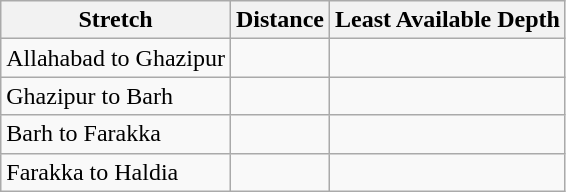<table class="wikitable sortable" style="text-align: right;">
<tr>
<th>Stretch</th>
<th data-sort-type="number">Distance</th>
<th data-sort-type="number">Least Available Depth</th>
</tr>
<tr>
<td align="left">Allahabad to Ghazipur</td>
<td></td>
<td></td>
</tr>
<tr>
<td align="left">Ghazipur to Barh</td>
<td></td>
<td></td>
</tr>
<tr>
<td align="left">Barh to Farakka</td>
<td></td>
<td></td>
</tr>
<tr>
<td align="left">Farakka to Haldia</td>
<td></td>
<td></td>
</tr>
</table>
